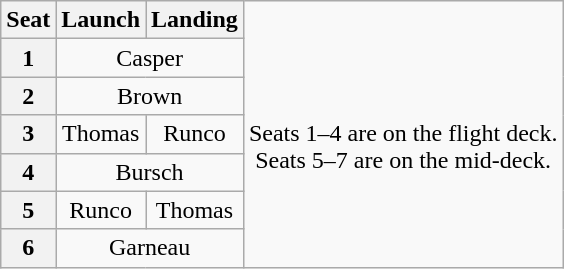<table class="wikitable" style="text-align:center">
<tr>
<th>Seat</th>
<th>Launch</th>
<th>Landing</th>
<td rowspan=8><br>Seats 1–4 are on the flight deck.<br>Seats 5–7 are on the mid-deck.</td>
</tr>
<tr>
<th>1</th>
<td colspan=2>Casper</td>
</tr>
<tr>
<th>2</th>
<td colspan=2>Brown</td>
</tr>
<tr>
<th>3</th>
<td>Thomas</td>
<td>Runco</td>
</tr>
<tr>
<th>4</th>
<td colspan=2>Bursch</td>
</tr>
<tr>
<th>5</th>
<td>Runco</td>
<td>Thomas</td>
</tr>
<tr>
<th>6</th>
<td colspan=2>Garneau</td>
</tr>
</table>
